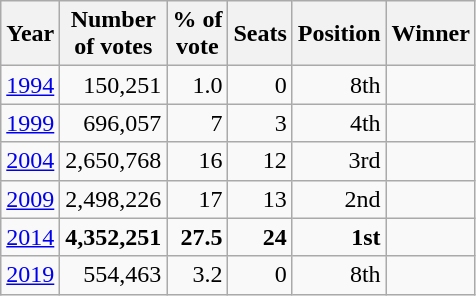<table class="wikitable sortable">
<tr>
<th>Year</th>
<th>Number<br>of votes</th>
<th>% of<br>vote</th>
<th>Seats</th>
<th>Position</th>
<th colspan=2>Winner</th>
</tr>
<tr style="text-align:center;">
<td><a href='#'>1994</a></td>
<td style="text-align: right; margin-right: 0.5em">150,251</td>
<td style="text-align: right; margin-right: 0.5em">1.0</td>
<td style="text-align: right; margin-right: 0.5em">0</td>
<td style="text-align: right; margin-right: 0.5em">8th</td>
<td></td>
</tr>
<tr style="text-align:center;">
<td><a href='#'>1999</a></td>
<td style="text-align: right; margin-right: 0.5em">696,057</td>
<td style="text-align: right; margin-right: 0.5em">7</td>
<td style="text-align: right; margin-right: 0.5em">3</td>
<td style="text-align: right; margin-right: 0.5em">4th</td>
<td></td>
</tr>
<tr style="text-align:center;">
<td><a href='#'>2004</a></td>
<td style="text-align: right; margin-right: 0.5em">2,650,768</td>
<td style="text-align: right; margin-right: 0.5em">16</td>
<td style="text-align: right; margin-right: 0.5em">12</td>
<td style="text-align: right; margin-right: 0.5em">3rd</td>
<td></td>
</tr>
<tr style="text-align:center;">
<td><a href='#'>2009</a></td>
<td style="text-align: right; margin-right: 0.5em">2,498,226</td>
<td style="text-align: right; margin-right: 0.5em">17</td>
<td style="text-align: right; margin-right: 0.5em">13</td>
<td style="text-align: right; margin-right: 0.5em">2nd</td>
<td></td>
</tr>
<tr style="text-align:center;">
<td><a href='#'>2014</a></td>
<td style="text-align: right; margin-right: 0.5em"><strong>4,352,251</strong></td>
<td style="text-align: right; margin-right: 0.5em"><strong>27.5</strong></td>
<td style="text-align: right; margin-right: 0.5em"><strong>24</strong></td>
<td style="text-align: right; margin-right: 0.5em"><strong>1st</strong></td>
<td></td>
</tr>
<tr style="text-align:center;">
<td><a href='#'>2019</a></td>
<td style="text-align: right; margin-right: 0.5em">554,463</td>
<td style="text-align: right; margin-right: 0.5em">3.2</td>
<td style="text-align: right; margin-right: 0.5em">0</td>
<td style="text-align: right; margin-right: 0.5em">8th</td>
<td></td>
</tr>
</table>
